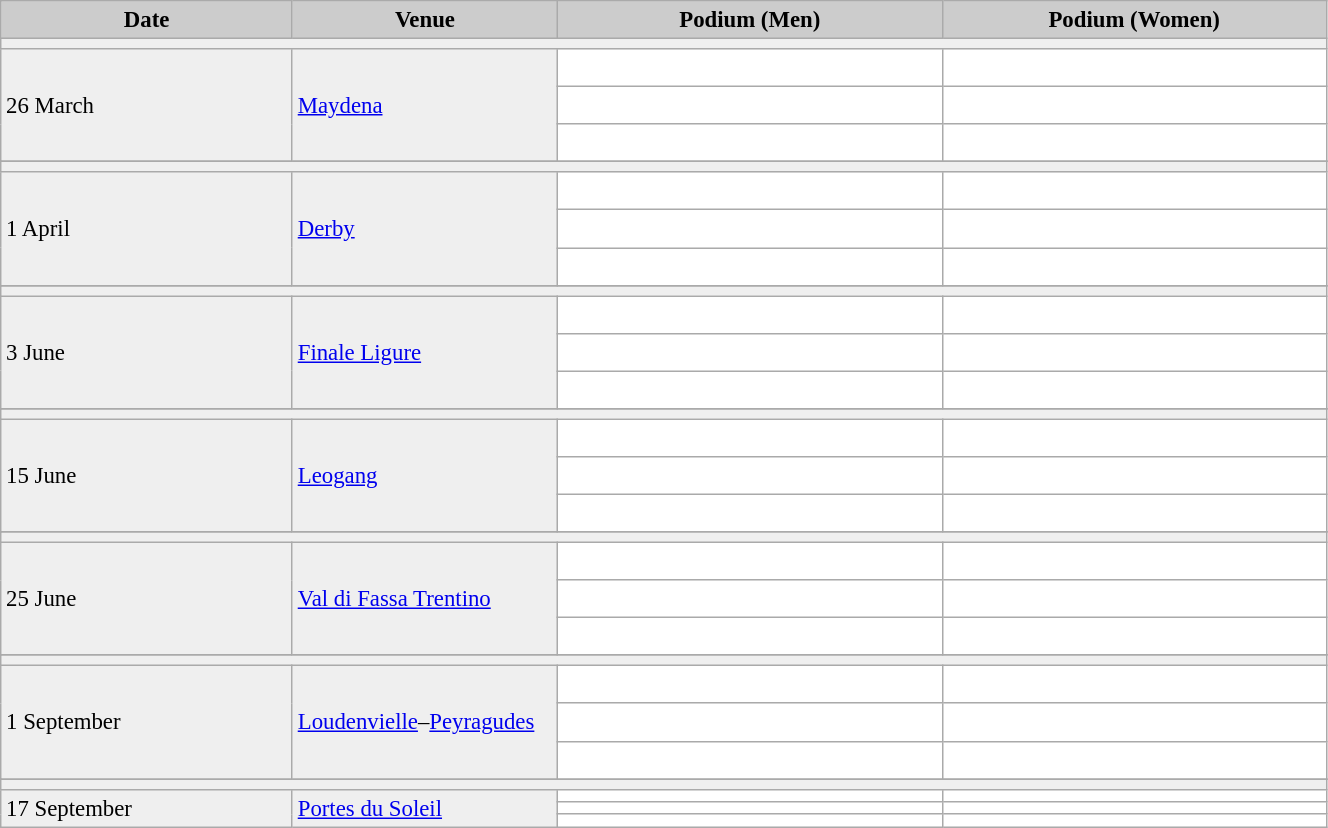<table class="wikitable" width=70% bgcolor="#f7f8ff" cellpadding="3" cellspacing="0" border="1" style="font-size: 95%; border: gray solid 1px; border-collapse: collapse;">
<tr bgcolor="#CCCCCC">
<td align="center"><strong>Date</strong></td>
<td width=20% align="center"><strong>Venue</strong></td>
<td width=29% align="center"><strong>Podium (Men)</strong></td>
<td width=29% align="center"><strong>Podium (Women)</strong></td>
</tr>
<tr bgcolor="#EFEFEF">
<td colspan=4></td>
</tr>
<tr bgcolor="#EFEFEF">
<td rowspan=3>26 March</td>
<td rowspan=3> <a href='#'>Maydena</a></td>
<td bgcolor="#ffffff">   </td>
<td bgcolor="#ffffff">   </td>
</tr>
<tr>
<td bgcolor="#ffffff">   </td>
<td bgcolor="#ffffff">   </td>
</tr>
<tr>
<td bgcolor="#ffffff">   </td>
<td bgcolor="#ffffff">   </td>
</tr>
<tr>
</tr>
<tr bgcolor="#EFEFEF">
<td colspan=4></td>
</tr>
<tr bgcolor="#EFEFEF">
<td rowspan=3>1 April</td>
<td rowspan=3> <a href='#'>Derby</a></td>
<td bgcolor="#ffffff">   </td>
<td bgcolor="#ffffff">   </td>
</tr>
<tr>
<td bgcolor="#ffffff">   </td>
<td bgcolor="#ffffff">   </td>
</tr>
<tr>
<td bgcolor="#ffffff">   </td>
<td bgcolor="#ffffff">   </td>
</tr>
<tr>
</tr>
<tr bgcolor="#EFEFEF">
<td colspan=4></td>
</tr>
<tr bgcolor="#EFEFEF">
<td rowspan=3>3 June</td>
<td rowspan=3> <a href='#'>Finale Ligure</a></td>
<td bgcolor="#ffffff">   </td>
<td bgcolor="#ffffff">   </td>
</tr>
<tr>
<td bgcolor="#ffffff">   </td>
<td bgcolor="#ffffff">   </td>
</tr>
<tr>
<td bgcolor="#ffffff">   </td>
<td bgcolor="#ffffff">   </td>
</tr>
<tr>
</tr>
<tr bgcolor="#EFEFEF">
<td colspan=4></td>
</tr>
<tr bgcolor="#EFEFEF">
<td rowspan=3>15 June</td>
<td rowspan=3> <a href='#'>Leogang</a></td>
<td bgcolor="#ffffff">   </td>
<td bgcolor="#ffffff">   </td>
</tr>
<tr>
<td bgcolor="#ffffff">   </td>
<td bgcolor="#ffffff">   </td>
</tr>
<tr>
<td bgcolor="#ffffff">   </td>
<td bgcolor="#ffffff">   </td>
</tr>
<tr>
</tr>
<tr bgcolor="#EFEFEF">
<td colspan=4></td>
</tr>
<tr bgcolor="#EFEFEF">
<td rowspan=3>25 June</td>
<td rowspan=3> <a href='#'>Val di Fassa Trentino</a></td>
<td bgcolor="#ffffff">   </td>
<td bgcolor="#ffffff">   </td>
</tr>
<tr>
<td bgcolor="#ffffff">   </td>
<td bgcolor="#ffffff">   </td>
</tr>
<tr>
<td bgcolor="#ffffff">   </td>
<td bgcolor="#ffffff">   </td>
</tr>
<tr>
</tr>
<tr bgcolor="#EFEFEF">
<td colspan=4></td>
</tr>
<tr bgcolor="#EFEFEF">
<td rowspan=3>1 September</td>
<td nowrap rowspan=3> <a href='#'>Loudenvielle</a>–<a href='#'>Peyragudes</a></td>
<td bgcolor="#ffffff">   </td>
<td bgcolor="#ffffff">   </td>
</tr>
<tr>
<td bgcolor="#ffffff">   </td>
<td bgcolor="#ffffff">   </td>
</tr>
<tr>
<td bgcolor="#ffffff">   </td>
<td bgcolor="#ffffff">   </td>
</tr>
<tr>
</tr>
<tr bgcolor="#EFEFEF">
<td colspan=4></td>
</tr>
<tr bgcolor="#EFEFEF">
<td rowspan=3>17 September</td>
<td rowspan=3> <a href='#'>Portes du Soleil</a></td>
<td bgcolor="#ffffff"></td>
<td bgcolor="#ffffff"></td>
</tr>
<tr>
<td bgcolor="#ffffff"></td>
<td bgcolor="#ffffff"></td>
</tr>
<tr>
<td bgcolor="#ffffff"></td>
<td bgcolor="#ffffff"></td>
</tr>
</table>
